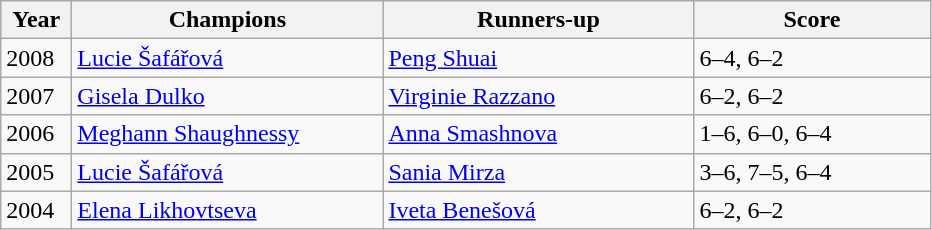<table class="wikitable">
<tr>
<th style="width:40px">Year</th>
<th style="width:200px">Champions</th>
<th style="width:200px">Runners-up</th>
<th style="width:150px" class="unsortable">Score</th>
</tr>
<tr>
<td>2008</td>
<td> <a href='#'>Lucie Šafářová</a></td>
<td> <a href='#'>Peng Shuai</a></td>
<td>6–4, 6–2</td>
</tr>
<tr>
<td>2007</td>
<td> <a href='#'>Gisela Dulko</a></td>
<td> <a href='#'>Virginie Razzano</a></td>
<td>6–2, 6–2</td>
</tr>
<tr>
<td>2006</td>
<td> <a href='#'>Meghann Shaughnessy</a></td>
<td> <a href='#'>Anna Smashnova</a></td>
<td>1–6, 6–0, 6–4</td>
</tr>
<tr>
<td>2005</td>
<td> <a href='#'>Lucie Šafářová</a></td>
<td> <a href='#'>Sania Mirza</a></td>
<td>3–6, 7–5, 6–4</td>
</tr>
<tr>
<td>2004</td>
<td> <a href='#'>Elena Likhovtseva</a></td>
<td> <a href='#'>Iveta Benešová</a></td>
<td>6–2, 6–2</td>
</tr>
</table>
